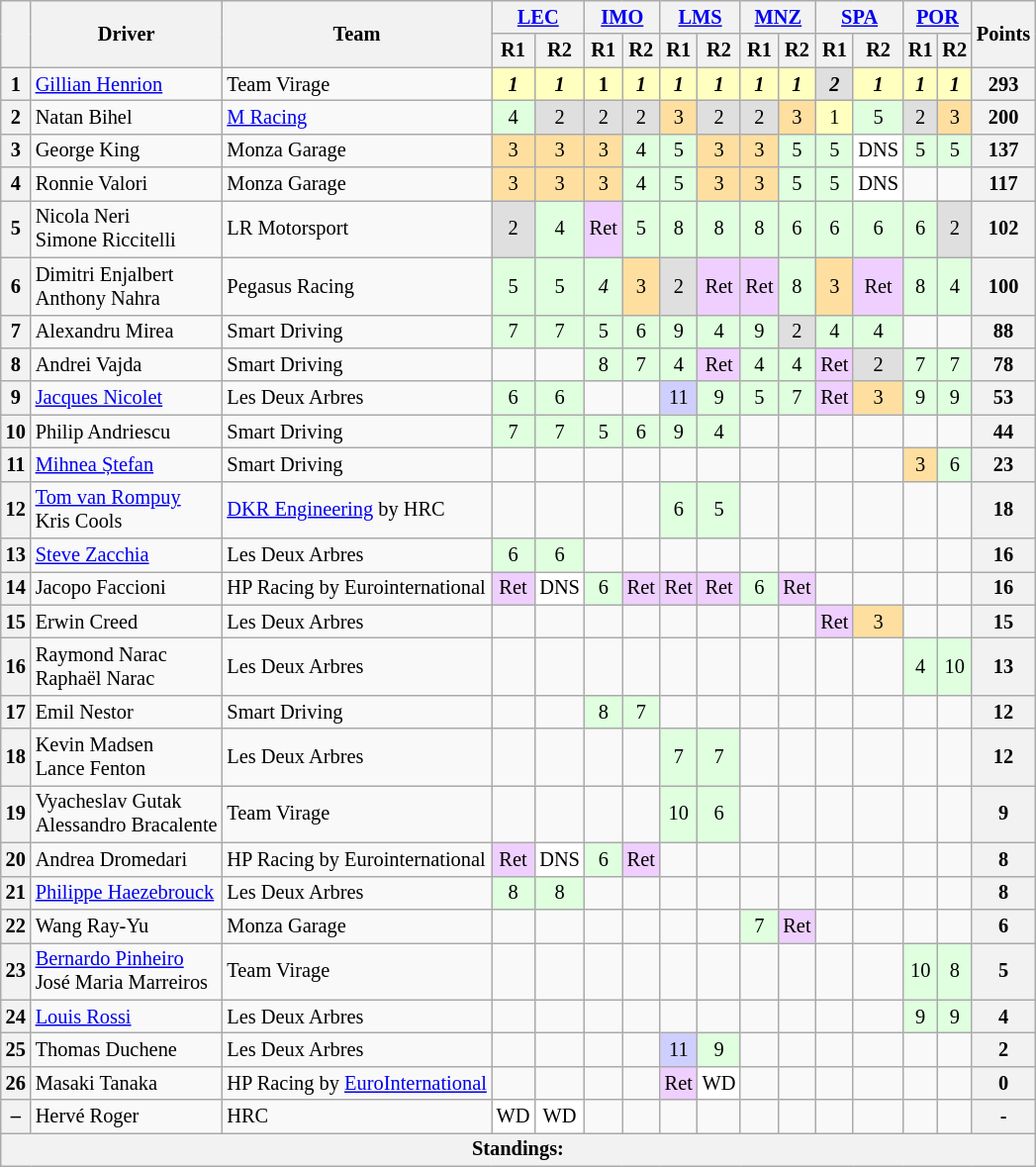<table class="wikitable" style="font-size:85%; text-align:center">
<tr>
<th rowspan=2></th>
<th rowspan=2>Driver</th>
<th rowspan=2>Team</th>
<th colspan=2><a href='#'>LEC</a><br></th>
<th colspan=2><a href='#'>IMO</a><br></th>
<th colspan=2><a href='#'>LMS</a><br></th>
<th colspan=2><a href='#'>MNZ</a><br></th>
<th colspan=2><a href='#'>SPA</a><br></th>
<th colspan=2><a href='#'>POR</a><br></th>
<th rowspan=2>Points</th>
</tr>
<tr>
<th>R1</th>
<th>R2</th>
<th>R1</th>
<th>R2</th>
<th>R1</th>
<th>R2</th>
<th>R1</th>
<th>R2</th>
<th>R1</th>
<th>R2</th>
<th>R1</th>
<th>R2</th>
</tr>
<tr>
<th>1</th>
<td align=left> <a href='#'>Gillian Henrion</a></td>
<td align=left> Team Virage</td>
<td style="background:#ffffbf;"><strong><em>1</em></strong></td>
<td style="background:#ffffbf;"><strong><em>1</em></strong></td>
<td style="background:#ffffbf;"><strong>1</strong></td>
<td style="background:#ffffbf;"><strong><em>1</em></strong></td>
<td style="background:#ffffbf;"><strong><em>1</em></strong></td>
<td style="background:#ffffbf;"><strong><em>1</em></strong></td>
<td style="background:#ffffbf;"><strong><em>1</em></strong></td>
<td style="background:#ffffbf;"><strong><em>1</em></strong></td>
<td style="background:#dfdfdf;"><strong><em>2</em></strong></td>
<td style="background:#ffffbf;"><strong><em>1</em></strong></td>
<td style="background:#ffffbf;"><strong><em>1</em></strong></td>
<td style="background:#ffffbf;"><strong><em>1</em></strong></td>
<th>293</th>
</tr>
<tr>
<th>2</th>
<td align=left> Natan Bihel</td>
<td align=left> <a href='#'>M Racing</a></td>
<td style="background:#dfffdf;">4</td>
<td style="background:#dfdfdf;">2</td>
<td style="background:#dfdfdf;">2</td>
<td style="background:#dfdfdf;">2</td>
<td style="background:#ffdf9f;">3</td>
<td style="background:#dfdfdf;">2</td>
<td style="background:#dfdfdf;">2</td>
<td style="background:#ffdf9f;">3</td>
<td style="background:#ffffbf;">1</td>
<td style="background:#dfffdf;">5</td>
<td style="background:#dfdfdf;">2</td>
<td style="background:#ffdf9f;">3</td>
<th>200</th>
</tr>
<tr>
<th>3</th>
<td align=left> George King</td>
<td align=left> Monza Garage</td>
<td style="background:#ffdf9f;">3</td>
<td style="background:#ffdf9f;">3</td>
<td style="background:#ffdf9f;">3</td>
<td style="background:#dfffdf;">4</td>
<td style="background:#dfffdf;">5</td>
<td style="background:#ffdf9f;">3</td>
<td style="background:#ffdf9f;">3</td>
<td style="background:#dfffdf;">5</td>
<td style="background:#dfffdf;">5</td>
<td style="background:#ffffff;">DNS</td>
<td style="background:#dfffdf;">5</td>
<td style="background:#dfffdf;">5</td>
<th>137</th>
</tr>
<tr>
<th>4</th>
<td align=left> Ronnie Valori</td>
<td align=left> Monza Garage</td>
<td style="background:#ffdf9f;">3</td>
<td style="background:#ffdf9f;">3</td>
<td style="background:#ffdf9f;">3</td>
<td style="background:#dfffdf;">4</td>
<td style="background:#dfffdf;">5</td>
<td style="background:#ffdf9f;">3</td>
<td style="background:#ffdf9f;">3</td>
<td style="background:#dfffdf;">5</td>
<td style="background:#dfffdf;">5</td>
<td style="background:#ffffff;">DNS</td>
<td></td>
<td></td>
<th>117</th>
</tr>
<tr>
<th>5</th>
<td align=left> Nicola Neri<br> Simone Riccitelli</td>
<td align=left> LR Motorsport</td>
<td style="background:#dfdfdf;">2</td>
<td style="background:#dfffdf;">4</td>
<td style="background:#efcfff;">Ret</td>
<td style="background:#dfffdf;">5</td>
<td style="background:#dfffdf;">8</td>
<td style="background:#dfffdf;">8</td>
<td style="background:#dfffdf;">8</td>
<td style="background:#dfffdf;">6</td>
<td style="background:#dfffdf;">6</td>
<td style="background:#dfffdf;">6</td>
<td style="background:#dfffdf;">6</td>
<td style="background:#dfdfdf;">2</td>
<th>102</th>
</tr>
<tr>
<th>6</th>
<td align=left> Dimitri Enjalbert<br> Anthony Nahra</td>
<td align=left> Pegasus Racing</td>
<td style="background:#dfffdf;">5</td>
<td style="background:#dfffdf;">5</td>
<td style="background:#dfffdf;"><em>4</em></td>
<td style="background:#ffdf9f;">3</td>
<td style="background:#dfdfdf;">2</td>
<td style="background:#efcfff;">Ret</td>
<td style="background:#efcfff;">Ret</td>
<td style="background:#dfffdf;">8</td>
<td style="background:#ffdf9f;">3</td>
<td style="background:#efcfff;">Ret</td>
<td style="background:#dfffdf;">8</td>
<td style="background:#dfffdf;">4</td>
<th>100</th>
</tr>
<tr>
<th>7</th>
<td align=left> Alexandru Mirea</td>
<td align=left> Smart Driving</td>
<td style="background:#dfffdf;">7</td>
<td style="background:#dfffdf;">7</td>
<td style="background:#dfffdf;">5</td>
<td style="background:#dfffdf;">6</td>
<td style="background:#dfffdf;">9</td>
<td style="background:#dfffdf;">4</td>
<td style="background:#dfffdf;">9</td>
<td style="background:#dfdfdf;">2</td>
<td style="background:#dfffdf;">4</td>
<td style="background:#dfffdf;">4</td>
<td></td>
<td></td>
<th>88</th>
</tr>
<tr>
<th>8</th>
<td align=left> Andrei Vajda</td>
<td align=left> Smart Driving</td>
<td></td>
<td></td>
<td style="background:#dfffdf;">8</td>
<td style="background:#dfffdf;">7</td>
<td style="background:#dfffdf;">4</td>
<td style="background:#efcfff;">Ret</td>
<td style="background:#dfffdf;">4</td>
<td style="background:#dfffdf;">4</td>
<td style="background:#efcfff;">Ret</td>
<td style="background:#dfdfdf;">2</td>
<td style="background:#dfffdf;">7</td>
<td style="background:#dfffdf;">7</td>
<th>78</th>
</tr>
<tr>
<th>9</th>
<td align=left> <a href='#'>Jacques Nicolet</a></td>
<td align=left> Les Deux Arbres</td>
<td style="background:#dfffdf;">6</td>
<td style="background:#dfffdf;">6</td>
<td></td>
<td></td>
<td style="background:#cfcfff;">11</td>
<td style="background:#dfffdf;">9</td>
<td style="background:#dfffdf;">5</td>
<td style="background:#dfffdf;">7</td>
<td style="background:#efcfff;">Ret</td>
<td style="background:#ffdf9f;">3</td>
<td style="background:#dfffdf;">9</td>
<td style="background:#dfffdf;">9</td>
<th>53</th>
</tr>
<tr>
<th>10</th>
<td align=left> Philip Andriescu</td>
<td align=left> Smart Driving</td>
<td style="background:#dfffdf;">7</td>
<td style="background:#dfffdf;">7</td>
<td style="background:#dfffdf;">5</td>
<td style="background:#dfffdf;">6</td>
<td style="background:#dfffdf;">9</td>
<td style="background:#dfffdf;">4</td>
<td></td>
<td></td>
<td></td>
<td></td>
<td></td>
<td></td>
<th>44</th>
</tr>
<tr>
<th>11</th>
<td align=left> <a href='#'>Mihnea Ștefan</a></td>
<td align=left> Smart Driving</td>
<td></td>
<td></td>
<td></td>
<td></td>
<td></td>
<td></td>
<td></td>
<td></td>
<td></td>
<td></td>
<td style="background:#ffdf9f;">3</td>
<td style="background:#dfffdf;">6</td>
<th>23</th>
</tr>
<tr>
<th>12</th>
<td align=left> <a href='#'>Tom van Rompuy</a><br> Kris Cools</td>
<td align=left> <a href='#'>DKR Engineering</a> by HRC</td>
<td></td>
<td></td>
<td></td>
<td></td>
<td style="background:#dfffdf;">6</td>
<td style="background:#dfffdf;">5</td>
<td></td>
<td></td>
<td></td>
<td></td>
<td></td>
<td></td>
<th>18</th>
</tr>
<tr>
<th>13</th>
<td align=left> <a href='#'>Steve Zacchia</a></td>
<td align=left> Les Deux Arbres</td>
<td style="background:#dfffdf;">6</td>
<td style="background:#dfffdf;">6</td>
<td></td>
<td></td>
<td></td>
<td></td>
<td></td>
<td></td>
<td></td>
<td></td>
<td></td>
<td></td>
<th>16</th>
</tr>
<tr>
<th>14</th>
<td align=left> Jacopo Faccioni</td>
<td align=left> HP Racing by Eurointernational</td>
<td style="background:#efcfff;">Ret</td>
<td style="background:#ffffff;">DNS</td>
<td style="background:#dfffdf;">6</td>
<td style="background:#efcfff;">Ret</td>
<td style="background:#efcfff;">Ret</td>
<td style="background:#efcfff;">Ret</td>
<td style="background:#dfffdf;">6</td>
<td style="background:#efcfff;">Ret</td>
<td></td>
<td></td>
<td></td>
<td></td>
<th>16</th>
</tr>
<tr>
<th>15</th>
<td align=left> Erwin Creed</td>
<td align=left> Les Deux Arbres</td>
<td></td>
<td></td>
<td></td>
<td></td>
<td></td>
<td></td>
<td></td>
<td></td>
<td style="background:#efcfff;">Ret</td>
<td style="background:#ffdf9f;">3</td>
<td></td>
<td></td>
<th>15</th>
</tr>
<tr>
<th>16</th>
<td align=left> Raymond Narac<br> Raphaël Narac</td>
<td align=left> Les Deux Arbres</td>
<td></td>
<td></td>
<td></td>
<td></td>
<td></td>
<td></td>
<td></td>
<td></td>
<td></td>
<td></td>
<td style="background:#dfffdf;">4</td>
<td style="background:#dfffdf;">10</td>
<th>13</th>
</tr>
<tr>
<th>17</th>
<td align=left> Emil Nestor</td>
<td align=left> Smart Driving</td>
<td></td>
<td></td>
<td style="background:#dfffdf;">8</td>
<td style="background:#dfffdf;">7</td>
<td></td>
<td></td>
<td></td>
<td></td>
<td></td>
<td></td>
<td></td>
<td></td>
<th>12</th>
</tr>
<tr>
<th>18</th>
<td align=left> Kevin Madsen<br> Lance Fenton</td>
<td align=left> Les Deux Arbres</td>
<td></td>
<td></td>
<td></td>
<td></td>
<td style="background:#dfffdf;">7</td>
<td style="background:#dfffdf;">7</td>
<td></td>
<td></td>
<td></td>
<td></td>
<td></td>
<td></td>
<th>12</th>
</tr>
<tr>
<th>19</th>
<td align=left> Vyacheslav Gutak<br> Alessandro Bracalente</td>
<td align=left> Team Virage</td>
<td></td>
<td></td>
<td></td>
<td></td>
<td style="background:#dfffdf;">10</td>
<td style="background:#dfffdf;">6</td>
<td></td>
<td></td>
<td></td>
<td></td>
<td></td>
<td></td>
<th>9</th>
</tr>
<tr>
<th>20</th>
<td align=left> Andrea Dromedari</td>
<td align=left> HP Racing by Eurointernational</td>
<td style="background:#efcfff;">Ret</td>
<td style="background:#ffffff;">DNS</td>
<td style="background:#dfffdf;">6</td>
<td style="background:#efcfff;">Ret</td>
<td></td>
<td></td>
<td></td>
<td></td>
<td></td>
<td></td>
<td></td>
<td></td>
<th>8</th>
</tr>
<tr>
<th>21</th>
<td align=left> <a href='#'>Philippe Haezebrouck</a></td>
<td align=left> Les Deux Arbres</td>
<td style="background:#dfffdf;">8</td>
<td style="background:#dfffdf;">8</td>
<td></td>
<td></td>
<td></td>
<td></td>
<td></td>
<td></td>
<td></td>
<td></td>
<td></td>
<td></td>
<th>8</th>
</tr>
<tr>
<th>22</th>
<td align=left> Wang Ray-Yu</td>
<td align=left> Monza Garage</td>
<td></td>
<td></td>
<td></td>
<td></td>
<td></td>
<td></td>
<td style="background:#dfffdf;">7</td>
<td style="background:#efcfff;">Ret</td>
<td></td>
<td></td>
<td></td>
<td></td>
<th>6</th>
</tr>
<tr>
<th>23</th>
<td align=left> <a href='#'>Bernardo Pinheiro</a><br> José Maria Marreiros</td>
<td align=left> Team Virage</td>
<td></td>
<td></td>
<td></td>
<td></td>
<td></td>
<td></td>
<td></td>
<td></td>
<td></td>
<td></td>
<td style="background:#dfffdf;">10</td>
<td style="background:#dfffdf;">8</td>
<th>5</th>
</tr>
<tr>
<th>24</th>
<td align=left> <a href='#'>Louis Rossi</a></td>
<td align=left> Les Deux Arbres</td>
<td></td>
<td></td>
<td></td>
<td></td>
<td></td>
<td></td>
<td></td>
<td></td>
<td></td>
<td></td>
<td style="background:#dfffdf;">9</td>
<td style="background:#dfffdf;">9</td>
<th>4</th>
</tr>
<tr>
<th>25</th>
<td align=left> Thomas Duchene</td>
<td align=left> Les Deux Arbres</td>
<td></td>
<td></td>
<td></td>
<td></td>
<td style="background:#cfcfff;">11</td>
<td style="background:#dfffdf;">9</td>
<td></td>
<td></td>
<td></td>
<td></td>
<td></td>
<td></td>
<th>2</th>
</tr>
<tr>
<th>26</th>
<td align=left> Masaki Tanaka</td>
<td align=left> HP Racing by <a href='#'>EuroInternational</a></td>
<td></td>
<td></td>
<td></td>
<td></td>
<td style="background:#efcfff;">Ret</td>
<td style="background:#ffffff;">WD</td>
<td></td>
<td></td>
<td></td>
<td></td>
<td></td>
<td></td>
<th>0</th>
</tr>
<tr>
<th>–</th>
<td align=left> Hervé Roger</td>
<td align=left> HRC</td>
<td style="background:#ffffff">WD</td>
<td style="background:#ffffff">WD</td>
<td></td>
<td></td>
<td></td>
<td></td>
<td></td>
<td></td>
<td></td>
<td></td>
<td></td>
<td></td>
<th>-</th>
</tr>
<tr>
<th colspan=16>Standings:</th>
</tr>
</table>
